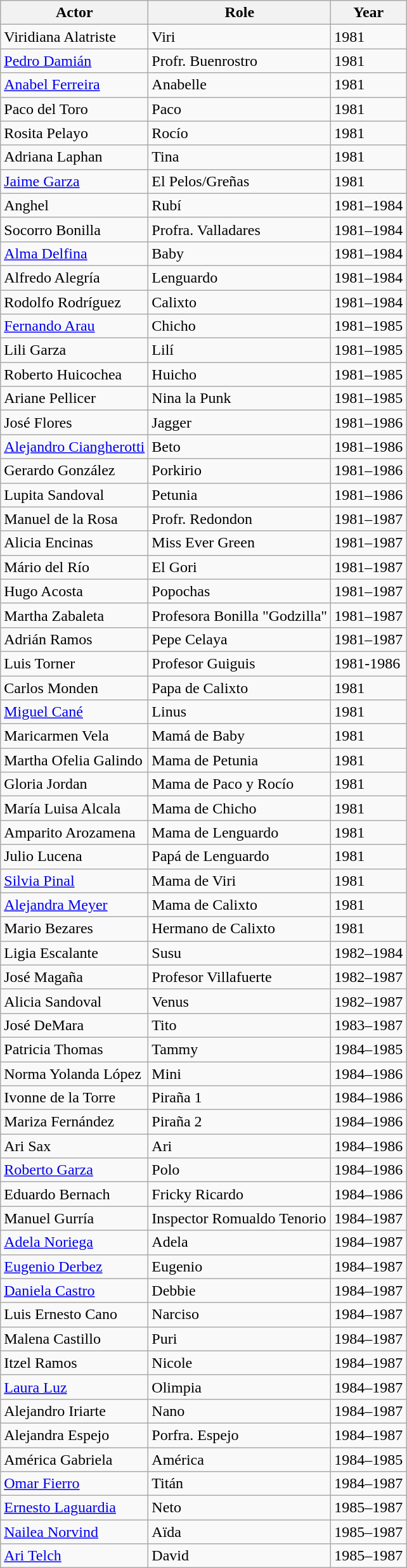<table class="wikitable sortable">
<tr>
<th>Actor</th>
<th>Role</th>
<th>Year</th>
</tr>
<tr>
<td>Viridiana Alatriste</td>
<td>Viri</td>
<td>1981</td>
</tr>
<tr>
<td><a href='#'>Pedro Damián</a></td>
<td>Profr. Buenrostro</td>
<td>1981</td>
</tr>
<tr>
<td><a href='#'>Anabel Ferreira</a></td>
<td>Anabelle</td>
<td>1981</td>
</tr>
<tr>
<td>Paco del Toro</td>
<td>Paco</td>
<td>1981</td>
</tr>
<tr>
<td>Rosita Pelayo</td>
<td>Rocío</td>
<td>1981</td>
</tr>
<tr>
<td>Adriana Laphan</td>
<td>Tina</td>
<td>1981</td>
</tr>
<tr>
<td><a href='#'>Jaime Garza</a></td>
<td>El Pelos/Greñas</td>
<td>1981</td>
</tr>
<tr>
<td>Anghel</td>
<td>Rubí</td>
<td>1981–1984</td>
</tr>
<tr>
<td>Socorro Bonilla</td>
<td>Profra. Valladares</td>
<td>1981–1984</td>
</tr>
<tr>
<td><a href='#'>Alma Delfina</a></td>
<td>Baby</td>
<td>1981–1984</td>
</tr>
<tr>
<td>Alfredo Alegría</td>
<td>Lenguardo</td>
<td>1981–1984</td>
</tr>
<tr>
<td>Rodolfo Rodríguez</td>
<td>Calixto</td>
<td>1981–1984</td>
</tr>
<tr>
<td><a href='#'>Fernando Arau</a></td>
<td>Chicho</td>
<td>1981–1985</td>
</tr>
<tr>
<td>Lili Garza</td>
<td>Lilí</td>
<td>1981–1985</td>
</tr>
<tr>
<td>Roberto Huicochea</td>
<td>Huicho</td>
<td>1981–1985</td>
</tr>
<tr>
<td>Ariane Pellicer</td>
<td>Nina la Punk</td>
<td>1981–1985</td>
</tr>
<tr>
<td>José Flores</td>
<td>Jagger</td>
<td>1981–1986</td>
</tr>
<tr>
<td><a href='#'>Alejandro Ciangherotti</a></td>
<td>Beto</td>
<td>1981–1986</td>
</tr>
<tr>
<td>Gerardo González</td>
<td>Porkirio</td>
<td>1981–1986</td>
</tr>
<tr>
<td>Lupita Sandoval</td>
<td>Petunia</td>
<td>1981–1986</td>
</tr>
<tr>
<td>Manuel de la Rosa</td>
<td>Profr. Redondon</td>
<td>1981–1987</td>
</tr>
<tr>
<td>Alicia Encinas</td>
<td>Miss Ever Green</td>
<td>1981–1987</td>
</tr>
<tr>
<td>Mário del Río</td>
<td>El Gori</td>
<td>1981–1987</td>
</tr>
<tr>
<td>Hugo Acosta</td>
<td>Popochas</td>
<td>1981–1987</td>
</tr>
<tr>
<td>Martha Zabaleta</td>
<td>Profesora Bonilla "Godzilla"</td>
<td>1981–1987</td>
</tr>
<tr>
<td>Adrián Ramos</td>
<td>Pepe Celaya</td>
<td>1981–1987</td>
</tr>
<tr>
<td>Luis Torner</td>
<td>Profesor Guiguis</td>
<td>1981-1986</td>
</tr>
<tr>
<td>Carlos Monden</td>
<td>Papa de Calixto</td>
<td>1981</td>
</tr>
<tr>
<td><a href='#'>Miguel Cané</a></td>
<td>Linus</td>
<td>1981</td>
</tr>
<tr>
<td>Maricarmen Vela</td>
<td>Mamá de Baby</td>
<td>1981</td>
</tr>
<tr>
<td>Martha Ofelia Galindo</td>
<td>Mama de Petunia</td>
<td>1981</td>
</tr>
<tr>
<td>Gloria Jordan</td>
<td>Mama de Paco y Rocío</td>
<td>1981</td>
</tr>
<tr>
<td>María Luisa Alcala</td>
<td>Mama de Chicho</td>
<td>1981</td>
</tr>
<tr>
<td>Amparito Arozamena</td>
<td>Mama de Lenguardo</td>
<td>1981</td>
</tr>
<tr>
<td>Julio Lucena</td>
<td>Papá de Lenguardo</td>
<td>1981</td>
</tr>
<tr>
<td><a href='#'>Silvia Pinal</a></td>
<td>Mama de Viri</td>
<td>1981</td>
</tr>
<tr>
<td><a href='#'>Alejandra Meyer</a></td>
<td>Mama de Calixto</td>
<td>1981</td>
</tr>
<tr>
<td>Mario Bezares</td>
<td>Hermano de Calixto</td>
<td>1981</td>
</tr>
<tr>
<td>Ligia Escalante</td>
<td>Susu</td>
<td>1982–1984</td>
</tr>
<tr>
<td>José Magaña</td>
<td>Profesor Villafuerte</td>
<td>1982–1987</td>
</tr>
<tr>
<td>Alicia Sandoval</td>
<td>Venus</td>
<td>1982–1987</td>
</tr>
<tr>
<td>José DeMara</td>
<td>Tito</td>
<td>1983–1987</td>
</tr>
<tr>
<td>Patricia Thomas</td>
<td>Tammy</td>
<td>1984–1985</td>
</tr>
<tr>
<td>Norma Yolanda López</td>
<td>Mini</td>
<td>1984–1986</td>
</tr>
<tr>
<td>Ivonne de la Torre</td>
<td>Piraña 1</td>
<td>1984–1986</td>
</tr>
<tr>
<td>Mariza Fernández</td>
<td>Piraña 2</td>
<td>1984–1986</td>
</tr>
<tr>
<td>Ari Sax</td>
<td>Ari</td>
<td>1984–1986</td>
</tr>
<tr>
<td><a href='#'>Roberto Garza</a></td>
<td>Polo</td>
<td>1984–1986</td>
</tr>
<tr>
<td>Eduardo Bernach</td>
<td>Fricky Ricardo</td>
<td>1984–1986</td>
</tr>
<tr>
<td>Manuel Gurría</td>
<td>Inspector Romualdo Tenorio</td>
<td>1984–1987</td>
</tr>
<tr>
<td><a href='#'>Adela Noriega</a></td>
<td>Adela</td>
<td>1984–1987</td>
</tr>
<tr>
<td><a href='#'>Eugenio Derbez</a></td>
<td>Eugenio</td>
<td>1984–1987</td>
</tr>
<tr>
<td><a href='#'>Daniela Castro</a></td>
<td>Debbie</td>
<td>1984–1987</td>
</tr>
<tr>
<td>Luis Ernesto Cano</td>
<td>Narciso</td>
<td>1984–1987</td>
</tr>
<tr>
<td>Malena Castillo</td>
<td>Puri</td>
<td>1984–1987</td>
</tr>
<tr>
<td>Itzel Ramos</td>
<td>Nicole</td>
<td>1984–1987</td>
</tr>
<tr>
<td><a href='#'>Laura Luz</a></td>
<td>Olimpia</td>
<td>1984–1987</td>
</tr>
<tr>
<td>Alejandro Iriarte</td>
<td>Nano</td>
<td>1984–1987</td>
</tr>
<tr>
<td>Alejandra Espejo</td>
<td>Porfra. Espejo</td>
<td>1984–1987</td>
</tr>
<tr>
<td>América Gabriela</td>
<td>América</td>
<td>1984–1985</td>
</tr>
<tr>
<td><a href='#'>Omar Fierro</a></td>
<td>Titán</td>
<td>1984–1987</td>
</tr>
<tr>
<td><a href='#'>Ernesto Laguardia</a></td>
<td>Neto</td>
<td>1985–1987</td>
</tr>
<tr>
<td><a href='#'>Nailea Norvind</a></td>
<td>Aïda</td>
<td>1985–1987</td>
</tr>
<tr>
<td><a href='#'>Ari Telch</a></td>
<td>David</td>
<td>1985–1987</td>
</tr>
</table>
